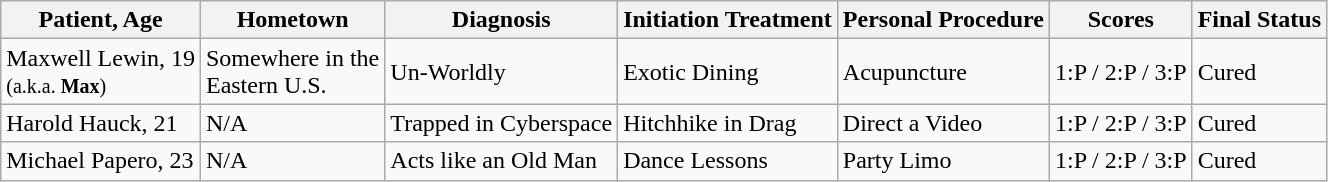<table class="wikitable">
<tr>
<th>Patient, Age</th>
<th>Hometown</th>
<th>Diagnosis</th>
<th>Initiation Treatment</th>
<th>Personal Procedure</th>
<th>Scores</th>
<th>Final Status</th>
</tr>
<tr style="vertical-align: center; text-align: left;">
<td>Maxwell Lewin, 19  <br><small>(a.k.a. <strong>Max</strong>)</small></td>
<td>Somewhere in the <br>Eastern U.S.</td>
<td>Un-Worldly</td>
<td>Exotic Dining</td>
<td>Acupuncture</td>
<td>1:P / 2:P / 3:P</td>
<td>Cured</td>
</tr>
<tr style="vertical-align: center; text-align: left;">
<td>Harold Hauck, 21 </td>
<td>N/A</td>
<td>Trapped in Cyberspace</td>
<td>Hitchhike in Drag</td>
<td>Direct a Video</td>
<td>1:P / 2:P / 3:P</td>
<td>Cured</td>
</tr>
<tr style="vertical-align: center; text-align: left;">
<td>Michael Papero, 23 </td>
<td>N/A</td>
<td>Acts like an Old Man</td>
<td>Dance Lessons</td>
<td>Party Limo</td>
<td>1:P / 2:P / 3:P</td>
<td>Cured</td>
</tr>
</table>
